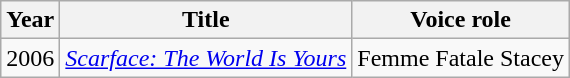<table class="wikitable sortable">
<tr>
<th>Year</th>
<th>Title</th>
<th>Voice role</th>
</tr>
<tr>
<td>2006</td>
<td><em><a href='#'>Scarface: The World Is Yours</a></em></td>
<td>Femme Fatale Stacey</td>
</tr>
</table>
